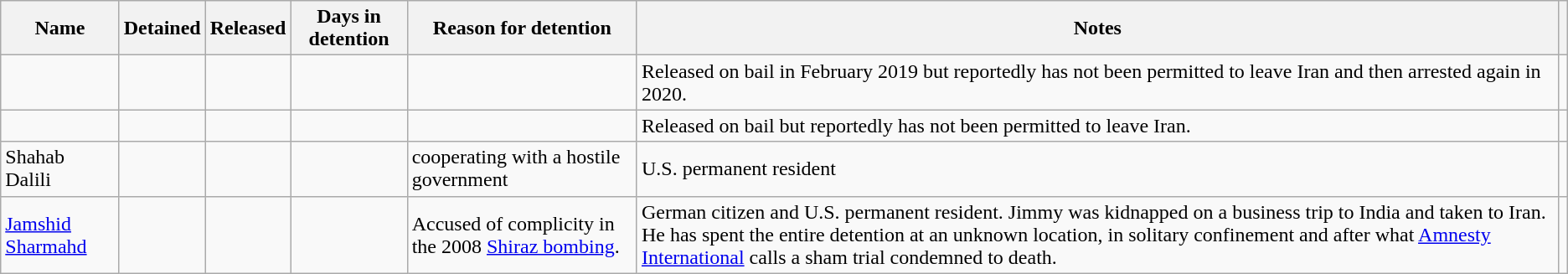<table class="wikitable sortable">
<tr>
<th>Name</th>
<th>Detained</th>
<th>Released</th>
<th>Days in detention</th>
<th>Reason for detention</th>
<th>Notes</th>
<th class="unsortable"></th>
</tr>
<tr>
<td></td>
<td></td>
<td></td>
<td></td>
<td></td>
<td>Released on bail in February 2019 but reportedly has not been permitted to leave Iran and then arrested again in 2020.</td>
<td align="center"></td>
</tr>
<tr>
<td></td>
<td></td>
<td></td>
<td></td>
<td></td>
<td>Released on bail but reportedly has not been permitted to leave Iran.</td>
<td align="center"></td>
</tr>
<tr>
<td>Shahab Dalili</td>
<td></td>
<td></td>
<td></td>
<td>cooperating with a hostile government</td>
<td>U.S. permanent resident</td>
<td></td>
</tr>
<tr>
<td><a href='#'>Jamshid Sharmahd</a></td>
<td></td>
<td></td>
<td></td>
<td>Accused of complicity in the 2008 <a href='#'>Shiraz bombing</a>.</td>
<td>German citizen and U.S. permanent resident. Jimmy was kidnapped on a business trip to India and taken to Iran. He has spent the entire detention at an unknown location, in solitary confinement and after what <a href='#'>Amnesty International</a> calls a sham trial condemned to death.</td>
<td><br></td>
</tr>
</table>
